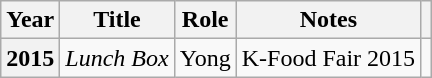<table class="wikitable plainrowheaders">
<tr>
<th scope="col">Year</th>
<th>Title</th>
<th>Role</th>
<th>Notes</th>
<th scope="col" class="unsortable"></th>
</tr>
<tr>
<th scope="row">2015</th>
<td><em>Lunch Box</em></td>
<td>Yong</td>
<td>K-Food Fair 2015</td>
<td align="center"></td>
</tr>
</table>
